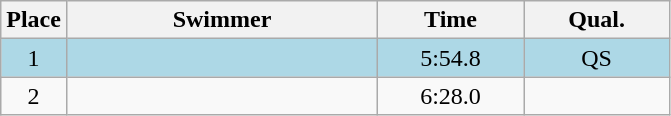<table class=wikitable style="text-align:center">
<tr>
<th>Place</th>
<th width=200>Swimmer</th>
<th width=90>Time</th>
<th width=90>Qual.</th>
</tr>
<tr bgcolor=lightblue>
<td>1</td>
<td align=left></td>
<td>5:54.8</td>
<td>QS</td>
</tr>
<tr>
<td>2</td>
<td align=left></td>
<td>6:28.0</td>
<td></td>
</tr>
</table>
